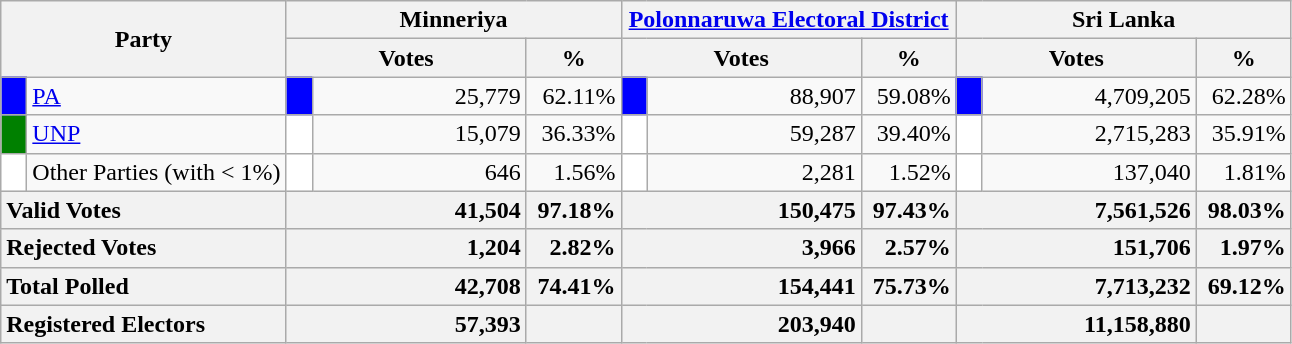<table class="wikitable">
<tr>
<th colspan="2" width="144px"rowspan="2">Party</th>
<th colspan="3" width="216px">Minneriya</th>
<th colspan="3" width="216px"><a href='#'>Polonnaruwa Electoral District</a></th>
<th colspan="3" width="216px">Sri Lanka</th>
</tr>
<tr>
<th colspan="2" width="144px">Votes</th>
<th>%</th>
<th colspan="2" width="144px">Votes</th>
<th>%</th>
<th colspan="2" width="144px">Votes</th>
<th>%</th>
</tr>
<tr>
<td style="background-color:blue;" width="10px"></td>
<td style="text-align:left;"><a href='#'>PA</a></td>
<td style="background-color:blue;" width="10px"></td>
<td style="text-align:right;">25,779</td>
<td style="text-align:right;">62.11%</td>
<td style="background-color:blue;" width="10px"></td>
<td style="text-align:right;">88,907</td>
<td style="text-align:right;">59.08%</td>
<td style="background-color:blue;" width="10px"></td>
<td style="text-align:right;">4,709,205</td>
<td style="text-align:right;">62.28%</td>
</tr>
<tr>
<td style="background-color:green;" width="10px"></td>
<td style="text-align:left;"><a href='#'>UNP</a></td>
<td style="background-color:white;" width="10px"></td>
<td style="text-align:right;">15,079</td>
<td style="text-align:right;">36.33%</td>
<td style="background-color:white;" width="10px"></td>
<td style="text-align:right;">59,287</td>
<td style="text-align:right;">39.40%</td>
<td style="background-color:white;" width="10px"></td>
<td style="text-align:right;">2,715,283</td>
<td style="text-align:right;">35.91%</td>
</tr>
<tr>
<td style="background-color:white;" width="10px"></td>
<td style="text-align:left;">Other Parties (with < 1%)</td>
<td style="background-color:white;" width="10px"></td>
<td style="text-align:right;">646</td>
<td style="text-align:right;">1.56%</td>
<td style="background-color:white;" width="10px"></td>
<td style="text-align:right;">2,281</td>
<td style="text-align:right;">1.52%</td>
<td style="background-color:white;" width="10px"></td>
<td style="text-align:right;">137,040</td>
<td style="text-align:right;">1.81%</td>
</tr>
<tr>
<th colspan="2" width="144px"style="text-align:left;">Valid Votes</th>
<th style="text-align:right;"colspan="2" width="144px">41,504</th>
<th style="text-align:right;">97.18%</th>
<th style="text-align:right;"colspan="2" width="144px">150,475</th>
<th style="text-align:right;">97.43%</th>
<th style="text-align:right;"colspan="2" width="144px">7,561,526</th>
<th style="text-align:right;">98.03%</th>
</tr>
<tr>
<th colspan="2" width="144px"style="text-align:left;">Rejected Votes</th>
<th style="text-align:right;"colspan="2" width="144px">1,204</th>
<th style="text-align:right;">2.82%</th>
<th style="text-align:right;"colspan="2" width="144px">3,966</th>
<th style="text-align:right;">2.57%</th>
<th style="text-align:right;"colspan="2" width="144px">151,706</th>
<th style="text-align:right;">1.97%</th>
</tr>
<tr>
<th colspan="2" width="144px"style="text-align:left;">Total Polled</th>
<th style="text-align:right;"colspan="2" width="144px">42,708</th>
<th style="text-align:right;">74.41%</th>
<th style="text-align:right;"colspan="2" width="144px">154,441</th>
<th style="text-align:right;">75.73%</th>
<th style="text-align:right;"colspan="2" width="144px">7,713,232</th>
<th style="text-align:right;">69.12%</th>
</tr>
<tr>
<th colspan="2" width="144px"style="text-align:left;">Registered Electors</th>
<th style="text-align:right;"colspan="2" width="144px">57,393</th>
<th></th>
<th style="text-align:right;"colspan="2" width="144px">203,940</th>
<th></th>
<th style="text-align:right;"colspan="2" width="144px">11,158,880</th>
<th></th>
</tr>
</table>
